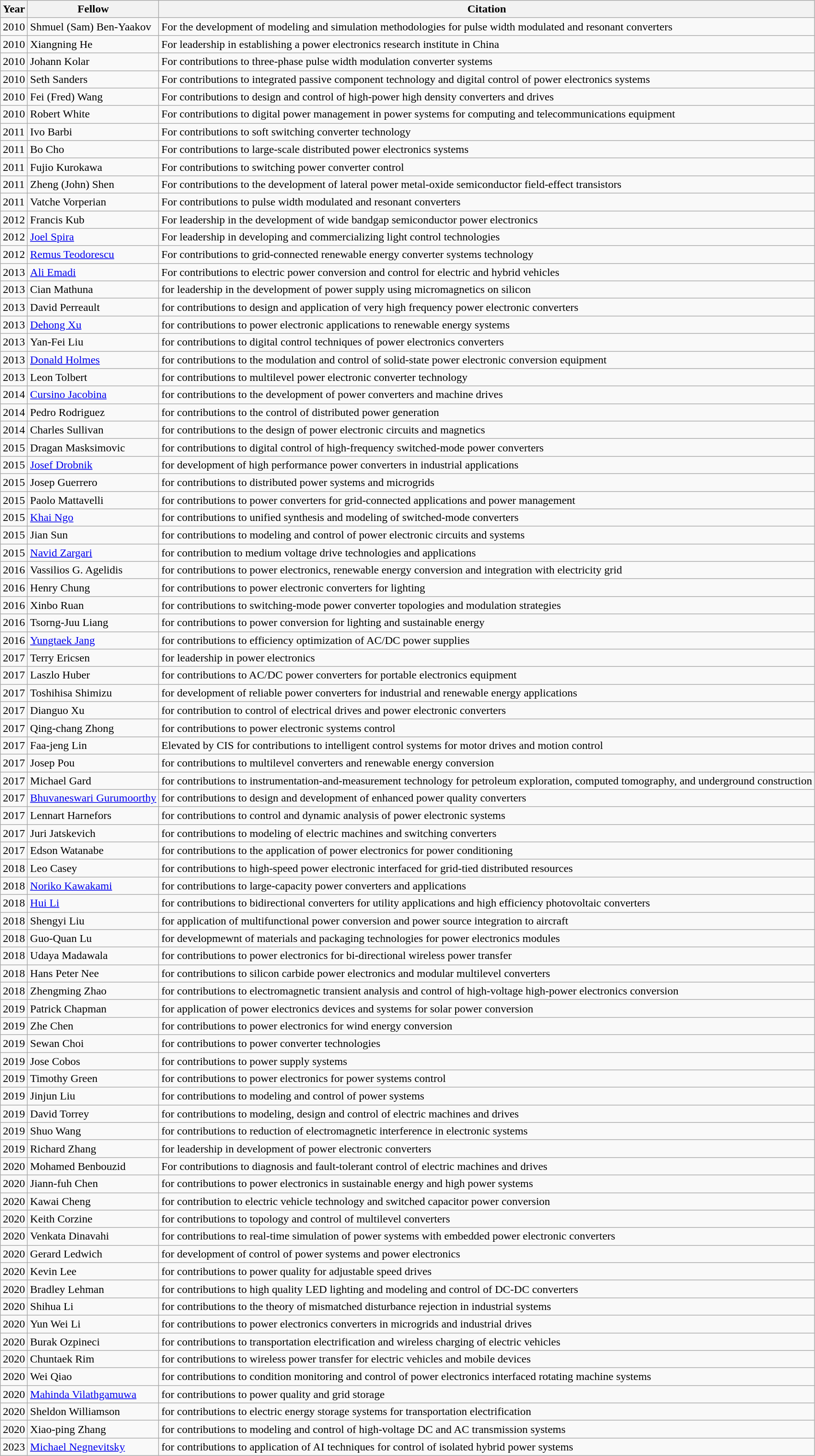<table class="wikitable sortable">
<tr>
<th><strong>Year</strong></th>
<th><strong>Fellow</strong></th>
<th><strong>Citation</strong></th>
</tr>
<tr>
<td>2010</td>
<td>Shmuel (Sam) Ben-Yaakov</td>
<td>For the development of modeling and simulation methodologies for pulse width modulated and resonant converters</td>
</tr>
<tr>
<td>2010</td>
<td>Xiangning He</td>
<td>For leadership in establishing a power electronics research institute in China</td>
</tr>
<tr>
<td>2010</td>
<td>Johann Kolar</td>
<td>For contributions to three-phase pulse width modulation converter systems</td>
</tr>
<tr>
<td>2010</td>
<td>Seth Sanders</td>
<td>For contributions to integrated passive component technology and digital control of power electronics systems</td>
</tr>
<tr>
<td>2010</td>
<td>Fei (Fred) Wang</td>
<td>For contributions to design and control of high-power high density converters and drives</td>
</tr>
<tr>
<td>2010</td>
<td>Robert White</td>
<td>For contributions to digital power management in power systems for computing and telecommunications equipment</td>
</tr>
<tr>
<td>2011</td>
<td>Ivo Barbi</td>
<td>For contributions to soft switching converter technology</td>
</tr>
<tr>
<td>2011</td>
<td>Bo Cho</td>
<td>For contributions to large-scale distributed power electronics systems</td>
</tr>
<tr>
<td>2011</td>
<td>Fujio Kurokawa</td>
<td>For contributions to switching power converter control</td>
</tr>
<tr>
<td>2011</td>
<td>Zheng (John) Shen</td>
<td>For contributions to the development of lateral power metal-oxide semiconductor field-effect transistors</td>
</tr>
<tr>
<td>2011</td>
<td>Vatche Vorperian</td>
<td>For contributions to pulse width modulated and resonant converters</td>
</tr>
<tr>
<td>2012</td>
<td>Francis Kub</td>
<td>For leadership in the development of wide bandgap semiconductor power electronics</td>
</tr>
<tr>
<td>2012</td>
<td><a href='#'>Joel Spira</a></td>
<td>For leadership in developing and commercializing light control technologies</td>
</tr>
<tr>
<td>2012</td>
<td><a href='#'>Remus Teodorescu</a></td>
<td>For contributions to grid-connected renewable energy converter systems technology</td>
</tr>
<tr>
<td>2013</td>
<td><a href='#'>Ali Emadi</a></td>
<td>For contributions to electric power conversion and control for electric and hybrid vehicles</td>
</tr>
<tr>
<td>2013</td>
<td>Cian Mathuna</td>
<td>for leadership in the development of power supply  using micromagnetics on silicon</td>
</tr>
<tr>
<td>2013</td>
<td>David Perreault</td>
<td>for contributions to design and application of very high frequency power electronic converters</td>
</tr>
<tr>
<td>2013</td>
<td><a href='#'>Dehong Xu</a></td>
<td>for contributions to power electronic applications to renewable energy systems</td>
</tr>
<tr>
<td>2013</td>
<td>Yan-Fei Liu</td>
<td>for contributions to digital control techniques of power electronics converters</td>
</tr>
<tr>
<td>2013</td>
<td><a href='#'>Donald Holmes</a></td>
<td>for contributions to the modulation and control of solid-state power electronic conversion equipment</td>
</tr>
<tr>
<td>2013</td>
<td>Leon Tolbert</td>
<td>for contributions to multilevel power electronic converter technology</td>
</tr>
<tr>
<td>2014</td>
<td><a href='#'>Cursino Jacobina</a></td>
<td>for contributions to the development of power converters and machine drives</td>
</tr>
<tr>
<td>2014</td>
<td>Pedro Rodriguez</td>
<td>for contributions to the control of distributed power generation</td>
</tr>
<tr>
<td>2014</td>
<td>Charles Sullivan</td>
<td>for contributions to the design of power electronic circuits and magnetics</td>
</tr>
<tr>
<td>2015</td>
<td>Dragan Masksimovic</td>
<td>for contributions to digital control of high-frequency switched-mode power converters</td>
</tr>
<tr>
<td>2015</td>
<td><a href='#'>Josef Drobnik</a></td>
<td>for development of high performance power converters in industrial applications</td>
</tr>
<tr>
<td>2015</td>
<td>Josep Guerrero</td>
<td>for contributions to distributed power systems and microgrids</td>
</tr>
<tr>
<td>2015</td>
<td>Paolo Mattavelli</td>
<td>for contributions to power converters for grid-connected applications and power management</td>
</tr>
<tr>
<td>2015</td>
<td><a href='#'>Khai Ngo</a></td>
<td>for contributions to unified synthesis and modeling of switched-mode converters</td>
</tr>
<tr>
<td>2015</td>
<td>Jian Sun</td>
<td>for contributions to modeling and control of power electronic circuits and systems</td>
</tr>
<tr>
<td>2015</td>
<td><a href='#'>Navid Zargari</a></td>
<td>for contribution to medium voltage drive technologies and applications</td>
</tr>
<tr>
<td>2016</td>
<td>Vassilios G. Agelidis</td>
<td>for contributions to power electronics, renewable energy conversion and integration with electricity grid</td>
</tr>
<tr>
<td>2016</td>
<td>Henry Chung</td>
<td>for contributions to power electronic converters for lighting</td>
</tr>
<tr>
<td>2016</td>
<td>Xinbo Ruan</td>
<td>for contributions to switching-mode power converter topologies and modulation strategies</td>
</tr>
<tr>
<td>2016</td>
<td>Tsorng-Juu Liang</td>
<td>for contributions to power conversion for lighting and sustainable energy</td>
</tr>
<tr>
<td>2016</td>
<td><a href='#'>Yungtaek Jang</a></td>
<td>for contributions to efficiency optimization of AC/DC power supplies</td>
</tr>
<tr>
<td>2017</td>
<td>Terry Ericsen</td>
<td>for leadership in power electronics</td>
</tr>
<tr>
<td>2017</td>
<td>Laszlo Huber</td>
<td>for contributions to AC/DC power converters for portable electronics equipment</td>
</tr>
<tr>
<td>2017</td>
<td>Toshihisa Shimizu</td>
<td>for development of reliable power converters for industrial and renewable energy applications</td>
</tr>
<tr>
<td>2017</td>
<td>Dianguo Xu</td>
<td>for contribution to control of electrical drives and power electronic converters</td>
</tr>
<tr>
<td>2017</td>
<td>Qing-chang Zhong</td>
<td>for contributions to power electronic systems control</td>
</tr>
<tr>
<td>2017</td>
<td>Faa-jeng Lin</td>
<td>Elevated by CIS for contributions to intelligent control systems for motor drives and motion control</td>
</tr>
<tr>
<td>2017</td>
<td>Josep Pou</td>
<td>for contributions to multilevel converters and renewable energy conversion</td>
</tr>
<tr>
<td>2017</td>
<td>Michael Gard</td>
<td>for contributions to instrumentation-and-measurement technology for petroleum exploration, computed tomography, and underground construction</td>
</tr>
<tr>
<td>2017</td>
<td><a href='#'>Bhuvaneswari Gurumoorthy</a></td>
<td>for contributions to design and development of enhanced power quality converters</td>
</tr>
<tr>
<td>2017</td>
<td>Lennart Harnefors</td>
<td>for contributions to control and dynamic analysis of power electronic systems</td>
</tr>
<tr>
<td>2017</td>
<td>Juri Jatskevich</td>
<td>for contributions to modeling of electric machines and switching converters</td>
</tr>
<tr>
<td>2017</td>
<td>Edson Watanabe</td>
<td>for contributions to the application of power electronics for power conditioning</td>
</tr>
<tr>
<td>2018</td>
<td>Leo Casey</td>
<td>for contributions to high-speed power electronic interfaced for grid-tied distributed resources</td>
</tr>
<tr>
<td>2018</td>
<td><a href='#'>Noriko Kawakami</a></td>
<td>for contributions to large-capacity power converters and applications</td>
</tr>
<tr>
<td>2018</td>
<td><a href='#'>Hui Li</a></td>
<td>for contributions to bidirectional converters for utility applications and high efficiency photovoltaic converters</td>
</tr>
<tr>
<td>2018</td>
<td>Shengyi Liu</td>
<td>for application of multifunctional power conversion and power source integration to aircraft</td>
</tr>
<tr>
<td>2018</td>
<td>Guo-Quan Lu</td>
<td>for developmewnt of materials and packaging technologies for power electronics modules</td>
</tr>
<tr>
<td>2018</td>
<td>Udaya Madawala</td>
<td>for contributions to power electronics for bi-directional wireless power transfer</td>
</tr>
<tr>
<td>2018</td>
<td>Hans Peter Nee</td>
<td>for contributions to silicon carbide power electronics and modular multilevel converters</td>
</tr>
<tr>
<td>2018</td>
<td>Zhengming Zhao</td>
<td>for contributions to electromagnetic transient analysis and control  of high-voltage high-power electronics conversion</td>
</tr>
<tr>
<td>2019</td>
<td>Patrick Chapman</td>
<td>for application of power electronics devices and systems for solar power conversion</td>
</tr>
<tr>
<td>2019</td>
<td>Zhe Chen</td>
<td>for contributions to power electronics for wind energy conversion</td>
</tr>
<tr>
<td>2019</td>
<td>Sewan Choi</td>
<td>for contributions to power converter technologies</td>
</tr>
<tr>
<td>2019</td>
<td>Jose Cobos</td>
<td>for contributions to power supply systems</td>
</tr>
<tr>
<td>2019</td>
<td>Timothy Green</td>
<td>for contributions to power electronics for power systems control</td>
</tr>
<tr>
<td>2019</td>
<td>Jinjun Liu</td>
<td>for contributions to modeling and control of power systems</td>
</tr>
<tr>
<td>2019</td>
<td>David Torrey</td>
<td>for contributions to modeling, design and control of electric machines and drives</td>
</tr>
<tr>
<td>2019</td>
<td>Shuo Wang</td>
<td>for contributions to reduction of electromagnetic interference in electronic systems</td>
</tr>
<tr>
<td>2019</td>
<td>Richard Zhang</td>
<td>for leadership in development of power electronic converters</td>
</tr>
<tr>
<td>2020</td>
<td>Mohamed Benbouzid</td>
<td>For contributions to diagnosis and fault-tolerant control of electric machines and drives</td>
</tr>
<tr>
<td>2020</td>
<td>Jiann-fuh Chen</td>
<td>for contributions to power electronics in sustainable energy and high power systems</td>
</tr>
<tr>
<td>2020</td>
<td>Kawai Cheng</td>
<td>for contribution to electric vehicle technology and switched capacitor power conversion</td>
</tr>
<tr>
<td>2020</td>
<td>Keith Corzine</td>
<td>for contributions to topology and control of multilevel converters</td>
</tr>
<tr>
<td>2020</td>
<td>Venkata Dinavahi</td>
<td>for contributions to real-time simulation of power systems with embedded power electronic converters</td>
</tr>
<tr>
<td>2020</td>
<td>Gerard Ledwich</td>
<td>for development of control of power systems and power electronics</td>
</tr>
<tr>
<td>2020</td>
<td>Kevin Lee</td>
<td>for contributions to power quality for adjustable speed drives</td>
</tr>
<tr>
<td>2020</td>
<td>Bradley Lehman</td>
<td>for contributions to high quality LED lighting and modeling and control of DC-DC converters</td>
</tr>
<tr>
<td>2020</td>
<td>Shihua Li</td>
<td>for contributions to the theory of mismatched disturbance rejection in industrial systems</td>
</tr>
<tr>
<td>2020</td>
<td>Yun Wei Li</td>
<td>for contributions to power electronics converters in microgrids and industrial drives</td>
</tr>
<tr>
<td>2020</td>
<td>Burak Ozpineci</td>
<td>for contributions to transportation electrification and wireless charging of electric vehicles</td>
</tr>
<tr>
<td>2020</td>
<td>Chuntaek Rim</td>
<td>for contributions to wireless power transfer for electric vehicles and mobile devices</td>
</tr>
<tr>
<td>2020</td>
<td>Wei Qiao</td>
<td>for contributions to condition monitoring and control of power electronics interfaced rotating machine systems</td>
</tr>
<tr>
<td>2020</td>
<td><a href='#'>Mahinda Vilathgamuwa</a></td>
<td>for contributions to power quality and grid storage</td>
</tr>
<tr>
<td>2020</td>
<td>Sheldon Williamson</td>
<td>for contributions to electric energy storage systems for transportation electrification</td>
</tr>
<tr>
<td>2020</td>
<td>Xiao-ping Zhang</td>
<td>for contributions to modeling and control of high-voltage DC and AC transmission systems</td>
</tr>
<tr>
<td>2023</td>
<td><a href='#'>Michael Negnevitsky</a></td>
<td>for contributions to application of AI techniques for control of isolated hybrid power systems</td>
</tr>
</table>
